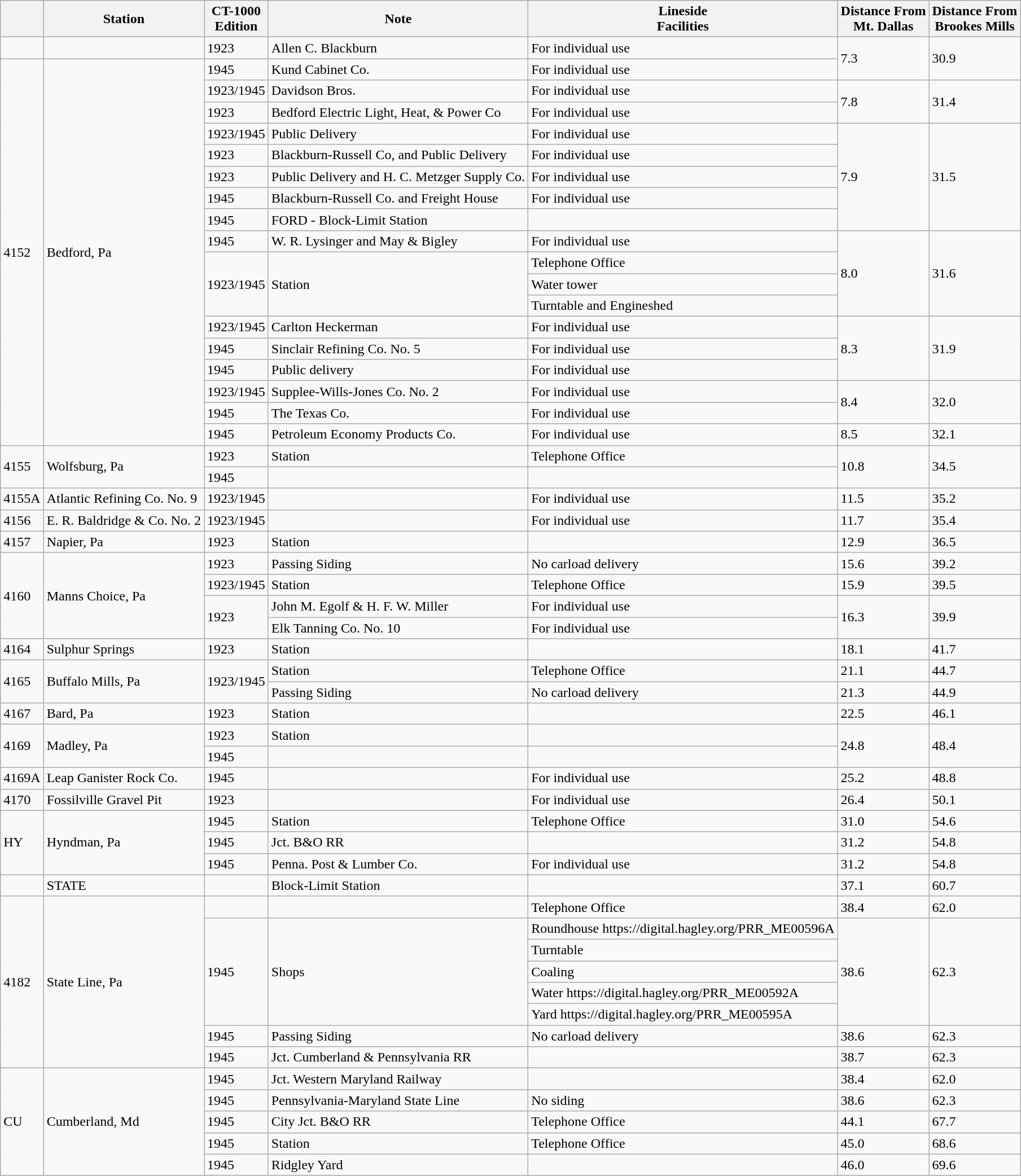<table class="wikitable">
<tr>
<th></th>
<th>Station</th>
<th>CT-1000<br>Edition</th>
<th>Note</th>
<th>Lineside<br>Facilities</th>
<th>Distance From<br>Mt. Dallas</th>
<th>Distance From<br>Brookes Mills</th>
</tr>
<tr>
<td></td>
<td></td>
<td>1923</td>
<td>Allen C. Blackburn</td>
<td>For individual use</td>
<td rowspan="2">7.3</td>
<td rowspan="2">30.9</td>
</tr>
<tr>
<td rowspan="18">4152</td>
<td rowspan="18">Bedford, Pa</td>
<td>1945</td>
<td>Kund Cabinet Co.</td>
<td>For individual use</td>
</tr>
<tr>
<td>1923/1945</td>
<td>Davidson Bros.</td>
<td>For individual use</td>
<td rowspan="2">7.8</td>
<td rowspan="2">31.4</td>
</tr>
<tr>
<td>1923</td>
<td>Bedford Electric Light, Heat, & Power Co</td>
<td>For individual use</td>
</tr>
<tr>
<td>1923/1945</td>
<td>Public Delivery</td>
<td>For individual use</td>
<td rowspan="5">7.9</td>
<td rowspan="5">31.5</td>
</tr>
<tr>
<td>1923</td>
<td>Blackburn-Russell Co, and Public Delivery</td>
<td>For individual use</td>
</tr>
<tr>
<td>1923</td>
<td>Public Delivery and H. C. Metzger Supply Co.</td>
<td>For individual use</td>
</tr>
<tr>
<td>1945</td>
<td>Blackburn-Russell Co. and Freight House</td>
<td>For individual use</td>
</tr>
<tr>
<td>1945</td>
<td>FORD - Block-Limit Station</td>
<td></td>
</tr>
<tr>
<td>1945</td>
<td>W. R. Lysinger and May & Bigley</td>
<td>For individual use</td>
<td rowspan="4">8.0</td>
<td rowspan="4">31.6</td>
</tr>
<tr>
<td rowspan="3">1923/1945</td>
<td rowspan="3">Station</td>
<td>Telephone Office</td>
</tr>
<tr>
<td>Water tower</td>
</tr>
<tr>
<td>Turntable and Engineshed</td>
</tr>
<tr>
<td>1923/1945</td>
<td>Carlton Heckerman</td>
<td>For individual use</td>
<td rowspan="3">8.3</td>
<td rowspan="3">31.9</td>
</tr>
<tr>
<td>1945</td>
<td>Sinclair Refining Co. No. 5</td>
<td>For individual use</td>
</tr>
<tr>
<td>1945</td>
<td>Public delivery</td>
<td>For individual use</td>
</tr>
<tr>
<td>1923/1945</td>
<td>Supplee-Wills-Jones Co. No. 2</td>
<td>For individual use</td>
<td rowspan="2">8.4</td>
<td rowspan="2">32.0</td>
</tr>
<tr>
<td>1945</td>
<td>The Texas Co.</td>
<td>For individual use</td>
</tr>
<tr>
<td>1945</td>
<td>Petroleum Economy Products Co.</td>
<td>For individual use</td>
<td>8.5</td>
<td>32.1</td>
</tr>
<tr>
<td rowspan="2">4155</td>
<td rowspan="2">Wolfsburg, Pa</td>
<td>1923</td>
<td>Station</td>
<td>Telephone Office</td>
<td rowspan="2">10.8</td>
<td rowspan="2">34.5</td>
</tr>
<tr>
<td>1945</td>
<td></td>
<td></td>
</tr>
<tr>
<td>4155A</td>
<td>Atlantic Refining Co. No. 9</td>
<td>1923/1945</td>
<td></td>
<td>For individual use</td>
<td>11.5</td>
<td>35.2</td>
</tr>
<tr>
<td>4156</td>
<td>E. R. Baldridge & Co. No. 2</td>
<td>1923/1945</td>
<td></td>
<td>For individual use</td>
<td>11.7</td>
<td>35.4</td>
</tr>
<tr>
<td>4157</td>
<td>Napier, Pa</td>
<td>1923</td>
<td>Station</td>
<td></td>
<td>12.9</td>
<td>36.5</td>
</tr>
<tr>
<td rowspan="4">4160</td>
<td rowspan="4">Manns Choice, Pa</td>
<td>1923</td>
<td>Passing Siding</td>
<td>No carload delivery</td>
<td>15.6</td>
<td>39.2</td>
</tr>
<tr>
<td>1923/1945</td>
<td>Station</td>
<td>Telephone Office</td>
<td>15.9</td>
<td>39.5</td>
</tr>
<tr>
<td rowspan="2">1923</td>
<td>John M. Egolf & H. F. W. Miller</td>
<td>For individual use</td>
<td rowspan="2">16.3</td>
<td rowspan="2">39.9</td>
</tr>
<tr>
<td>Elk Tanning Co. No. 10</td>
<td>For individual use</td>
</tr>
<tr>
<td>4164</td>
<td>Sulphur Springs</td>
<td>1923</td>
<td>Station</td>
<td></td>
<td>18.1</td>
<td>41.7</td>
</tr>
<tr>
<td rowspan="2">4165</td>
<td rowspan="2">Buffalo Mills, Pa</td>
<td rowspan="2">1923/1945</td>
<td>Station</td>
<td>Telephone Office</td>
<td>21.1</td>
<td>44.7</td>
</tr>
<tr>
<td>Passing Siding</td>
<td>No carload delivery</td>
<td>21.3</td>
<td>44.9</td>
</tr>
<tr>
<td>4167</td>
<td>Bard, Pa</td>
<td>1923</td>
<td>Station</td>
<td></td>
<td>22.5</td>
<td>46.1</td>
</tr>
<tr>
<td rowspan="2">4169</td>
<td rowspan="2">Madley, Pa</td>
<td>1923</td>
<td>Station</td>
<td></td>
<td rowspan="2">24.8</td>
<td rowspan="2">48.4</td>
</tr>
<tr>
<td>1945</td>
<td></td>
<td></td>
</tr>
<tr>
<td>4169A</td>
<td>Leap Ganister Rock Co.</td>
<td>1945</td>
<td></td>
<td>For individual use</td>
<td>25.2</td>
<td>48.8</td>
</tr>
<tr>
<td>4170</td>
<td>Fossilville Gravel Pit</td>
<td>1923</td>
<td></td>
<td>For individual use</td>
<td>26.4</td>
<td>50.1</td>
</tr>
<tr>
<td rowspan="3">HY</td>
<td rowspan="3">Hyndman, Pa</td>
<td>1945</td>
<td>Station</td>
<td>Telephone Office</td>
<td>31.0</td>
<td>54.6</td>
</tr>
<tr>
<td>1945</td>
<td>Jct. B&O RR</td>
<td></td>
<td>31.2</td>
<td>54.8</td>
</tr>
<tr>
<td>1945</td>
<td>Penna. Post & Lumber Co.</td>
<td>For individual use</td>
<td>31.2</td>
<td>54.8</td>
</tr>
<tr>
<td></td>
<td>STATE</td>
<td></td>
<td>Block-Limit Station</td>
<td></td>
<td>37.1</td>
<td>60.7</td>
</tr>
<tr>
<td rowspan="8">4182</td>
<td rowspan="8">State Line, Pa</td>
<td></td>
<td></td>
<td>Telephone Office</td>
<td>38.4</td>
<td>62.0</td>
</tr>
<tr>
<td rowspan="5">1945</td>
<td rowspan="5">Shops</td>
<td>Roundhouse https://digital.hagley.org/PRR_ME00596A</td>
<td rowspan="5">38.6</td>
<td rowspan="5">62.3</td>
</tr>
<tr>
<td>Turntable</td>
</tr>
<tr>
<td>Coaling</td>
</tr>
<tr>
<td>Water https://digital.hagley.org/PRR_ME00592A</td>
</tr>
<tr>
<td>Yard https://digital.hagley.org/PRR_ME00595A</td>
</tr>
<tr>
<td>1945</td>
<td>Passing Siding</td>
<td>No carload delivery</td>
<td>38.6</td>
<td>62.3</td>
</tr>
<tr>
<td>1945</td>
<td>Jct. Cumberland & Pennsylvania RR</td>
<td></td>
<td>38.7</td>
<td>62.3</td>
</tr>
<tr>
<td rowspan="5">CU</td>
<td rowspan="5">Cumberland, Md</td>
<td>1945</td>
<td>Jct. Western Maryland Railway</td>
<td></td>
<td>38.4</td>
<td>62.0</td>
</tr>
<tr>
<td>1945</td>
<td>Pennsylvania-Maryland State Line</td>
<td>No siding</td>
<td>38.6</td>
<td>62.3</td>
</tr>
<tr>
<td>1945</td>
<td>City Jct. B&O RR</td>
<td>Telephone Office</td>
<td>44.1</td>
<td>67.7</td>
</tr>
<tr>
<td>1945</td>
<td>Station</td>
<td>Telephone Office</td>
<td>45.0</td>
<td>68.6</td>
</tr>
<tr>
<td>1945</td>
<td>Ridgley Yard</td>
<td></td>
<td>46.0</td>
<td>69.6</td>
</tr>
</table>
